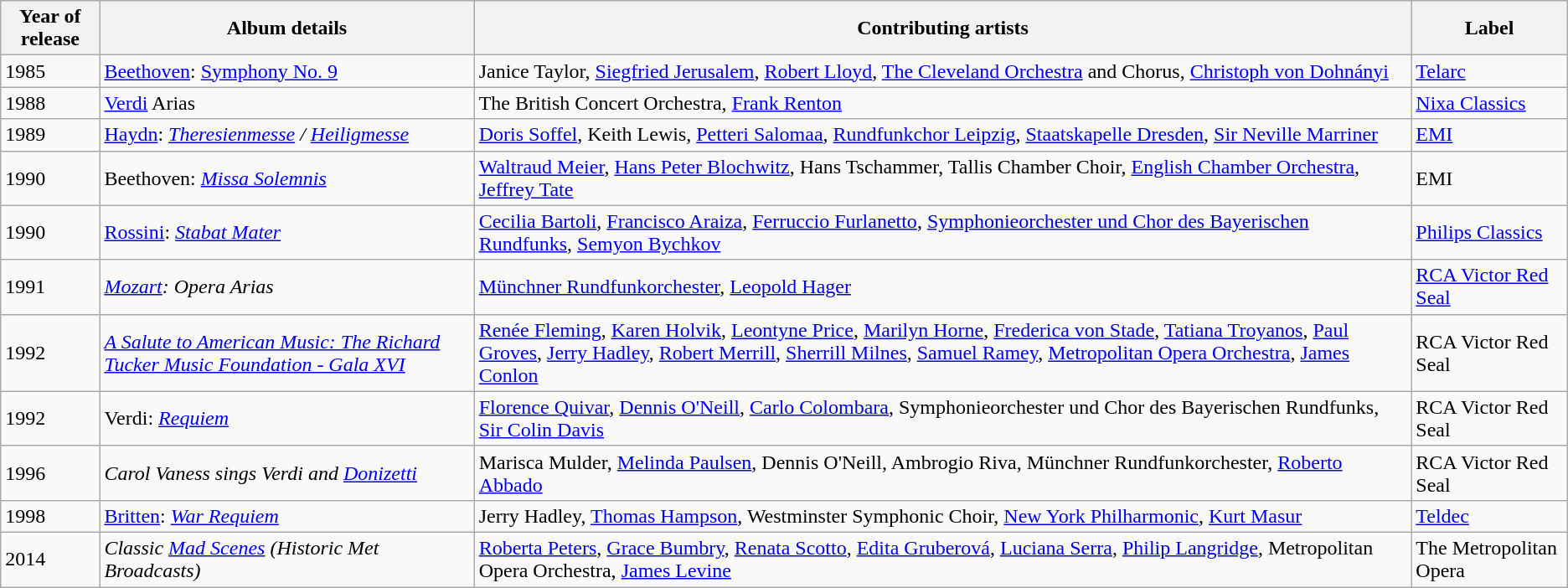<table class="wikitable sortable">
<tr>
<th>Year of release</th>
<th>Album details</th>
<th>Contributing artists</th>
<th>Label</th>
</tr>
<tr>
<td>1985</td>
<td><a href='#'>Beethoven</a>: <a href='#'>Symphony No. 9</a></td>
<td>Janice Taylor, <a href='#'>Siegfried Jerusalem</a>, <a href='#'>Robert Lloyd</a>, <a href='#'>The Cleveland Orchestra</a> and Chorus, <a href='#'>Christoph von Dohnányi</a></td>
<td><a href='#'>Telarc</a></td>
</tr>
<tr>
<td>1988</td>
<td><a href='#'>Verdi</a> Arias</td>
<td>The British Concert Orchestra, <a href='#'>Frank Renton</a></td>
<td><a href='#'>Nixa Classics</a></td>
</tr>
<tr>
<td>1989</td>
<td><a href='#'>Haydn</a>: <em><a href='#'>Theresienmesse</a> / <a href='#'>Heiligmesse</a></em></td>
<td><a href='#'>Doris Soffel</a>, Keith Lewis, <a href='#'>Petteri Salomaa</a>, <a href='#'>Rundfunkchor Leipzig</a>, <a href='#'>Staatskapelle Dresden</a>, <a href='#'>Sir Neville Marriner</a></td>
<td><a href='#'>EMI</a></td>
</tr>
<tr>
<td>1990</td>
<td>Beethoven: <em><a href='#'>Missa Solemnis</a></em></td>
<td><a href='#'>Waltraud Meier</a>, <a href='#'>Hans Peter Blochwitz</a>, Hans Tschammer, Tallis Chamber Choir, <a href='#'>English Chamber Orchestra</a>, <a href='#'>Jeffrey Tate</a></td>
<td>EMI</td>
</tr>
<tr>
<td>1990</td>
<td><a href='#'>Rossini</a>: <em><a href='#'>Stabat Mater</a></em></td>
<td><a href='#'>Cecilia Bartoli</a>, <a href='#'>Francisco Araiza</a>, <a href='#'>Ferruccio Furlanetto</a>, <a href='#'>Symphonieorchester und Chor des Bayerischen Rundfunks</a>, <a href='#'>Semyon Bychkov</a></td>
<td><a href='#'>Philips Classics</a></td>
</tr>
<tr>
<td>1991</td>
<td><em><a href='#'>Mozart</a>: Opera Arias</em></td>
<td><a href='#'>Münchner Rundfunkorchester</a>, <a href='#'>Leopold Hager</a></td>
<td><a href='#'>RCA Victor Red Seal</a></td>
</tr>
<tr>
<td>1992</td>
<td><em><a href='#'>A Salute to American Music: The Richard Tucker Music Foundation - Gala XVI</a></em></td>
<td><a href='#'>Renée Fleming</a>, <a href='#'>Karen Holvik</a>, <a href='#'>Leontyne Price</a>, <a href='#'>Marilyn Horne</a>, <a href='#'>Frederica von Stade</a>, <a href='#'>Tatiana Troyanos</a>, <a href='#'>Paul Groves</a>, <a href='#'>Jerry Hadley</a>, <a href='#'>Robert Merrill</a>, <a href='#'>Sherrill Milnes</a>, <a href='#'>Samuel Ramey</a>, <a href='#'>Metropolitan Opera Orchestra</a>, <a href='#'>James Conlon</a></td>
<td>RCA Victor Red Seal</td>
</tr>
<tr>
<td>1992</td>
<td>Verdi: <em><a href='#'>Requiem</a></em></td>
<td><a href='#'>Florence Quivar</a>, <a href='#'>Dennis O'Neill</a>, <a href='#'>Carlo Colombara</a>, Symphonieorchester und Chor des Bayerischen Rundfunks, <a href='#'>Sir Colin Davis</a></td>
<td>RCA Victor Red Seal</td>
</tr>
<tr>
<td>1996</td>
<td><em>Carol Vaness sings Verdi and <a href='#'>Donizetti</a></em></td>
<td>Marisca Mulder, <a href='#'>Melinda Paulsen</a>, Dennis O'Neill, Ambrogio Riva, Münchner Rundfunkorchester, <a href='#'>Roberto Abbado</a></td>
<td>RCA Victor Red Seal</td>
</tr>
<tr>
<td>1998</td>
<td><a href='#'>Britten</a>: <em><a href='#'>War Requiem</a></em></td>
<td>Jerry Hadley, <a href='#'>Thomas Hampson</a>, Westminster Symphonic Choir, <a href='#'>New York Philharmonic</a>, <a href='#'>Kurt Masur</a></td>
<td><a href='#'>Teldec</a></td>
</tr>
<tr>
<td>2014</td>
<td><em>Classic <a href='#'>Mad Scenes</a> (Historic Met Broadcasts)</em></td>
<td><a href='#'>Roberta Peters</a>, <a href='#'>Grace Bumbry</a>, <a href='#'>Renata Scotto</a>, <a href='#'>Edita Gruberová</a>, <a href='#'>Luciana Serra</a>, <a href='#'>Philip Langridge</a>, Metropolitan Opera Orchestra, <a href='#'>James Levine</a></td>
<td>The Metropolitan Opera</td>
</tr>
</table>
